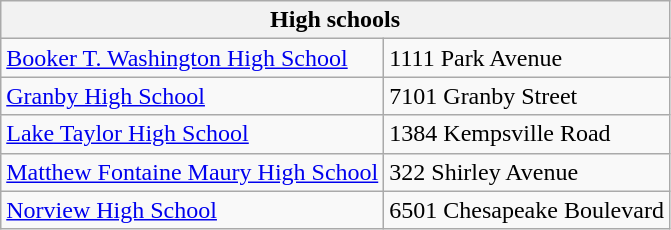<table class="wikitable" border="1">
<tr>
<th colspan="2">High schools</th>
</tr>
<tr>
<td><a href='#'>Booker T. Washington High School</a></td>
<td>1111 Park Avenue</td>
</tr>
<tr>
<td><a href='#'>Granby High School</a></td>
<td>7101 Granby Street</td>
</tr>
<tr>
<td><a href='#'>Lake Taylor High School</a></td>
<td>1384 Kempsville Road</td>
</tr>
<tr>
<td><a href='#'>Matthew Fontaine Maury High School</a></td>
<td>322 Shirley Avenue</td>
</tr>
<tr>
<td><a href='#'>Norview High School</a></td>
<td>6501 Chesapeake Boulevard</td>
</tr>
</table>
